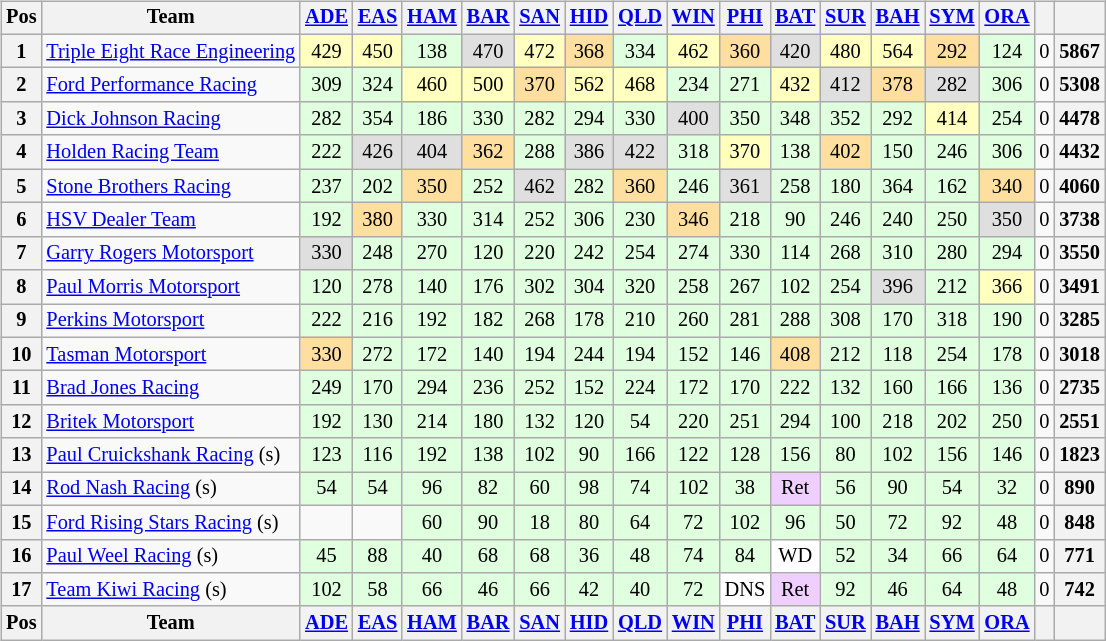<table>
<tr>
<td><br><table class="wikitable" style="font-size: 85%; text-align:center">
<tr>
<th valign="middle">Pos</th>
<th valign="middle">Team</th>
<th><a href='#'>ADE</a><br></th>
<th><a href='#'>EAS</a><br></th>
<th><a href='#'>HAM</a><br></th>
<th><a href='#'>BAR</a><br></th>
<th><a href='#'>SAN</a><br></th>
<th><a href='#'>HID</a><br></th>
<th><a href='#'>QLD</a><br></th>
<th><a href='#'>WIN</a><br></th>
<th><a href='#'>PHI</a><br></th>
<th><a href='#'>BAT</a><br></th>
<th><a href='#'>SUR</a><br></th>
<th><a href='#'>BAH</a><br></th>
<th><a href='#'>SYM</a><br></th>
<th><a href='#'>ORA</a><br></th>
<th valign="middle"></th>
<th valign="middle"></th>
</tr>
<tr>
<th>1</th>
<td align=left nowrap><a href='#'>Triple Eight Race Engineering</a></td>
<td style="background:#ffffbf;">429</td>
<td style="background:#ffffbf;">450</td>
<td style="background:#dfffdf;">138</td>
<td style="background:#dfdfdf;">470</td>
<td style="background:#ffffbf;">472</td>
<td style="background:#ffdf9f;">368</td>
<td style="background:#dfffdf;">334</td>
<td style="background:#ffffbf;">462</td>
<td style="background:#ffdf9f;">360</td>
<td style="background:#dfdfdf;">420</td>
<td style="background:#ffffbf;">480</td>
<td style="background:#ffffbf;">564</td>
<td style="background:#ffdf9f;">292</td>
<td style="background:#dfffdf;">124</td>
<td>0</td>
<th>5867</th>
</tr>
<tr>
<th>2</th>
<td align=left><a href='#'>Ford Performance Racing</a></td>
<td style="background:#dfffdf;">309</td>
<td style="background:#dfffdf;">324</td>
<td style="background:#ffffbf;">460</td>
<td style="background:#ffffbf;">500</td>
<td style="background:#ffdf9f;">370</td>
<td style="background:#ffffbf;">562</td>
<td style="background:#ffffbf;">468</td>
<td style="background:#dfffdf;">234</td>
<td style="background:#dfffdf;">271</td>
<td style="background:#ffffbf;">432</td>
<td style="background:#dfdfdf;">412</td>
<td style="background:#ffdf9f;">378</td>
<td style="background:#dfdfdf;">282</td>
<td style="background:#dfffdf;">306</td>
<td>0</td>
<th>5308</th>
</tr>
<tr>
<th>3</th>
<td align=left><a href='#'>Dick Johnson Racing</a></td>
<td style="background:#dfffdf;">282</td>
<td style="background:#dfffdf;">354</td>
<td style="background:#dfffdf;">186</td>
<td style="background:#dfffdf;">330</td>
<td style="background:#dfffdf;">282</td>
<td style="background:#dfffdf;">294</td>
<td style="background:#dfffdf;">330</td>
<td style="background:#dfdfdf;">400</td>
<td style="background:#dfffdf;">350</td>
<td style="background:#dfffdf;">348</td>
<td style="background:#dfffdf;">352</td>
<td style="background:#dfffdf;">292</td>
<td style="background:#ffffbf;">414</td>
<td style="background:#dfffdf;">254</td>
<td>0</td>
<th>4478</th>
</tr>
<tr>
<th>4</th>
<td align=left><a href='#'>Holden Racing Team</a></td>
<td style="background:#dfffdf;">222</td>
<td style="background:#dfdfdf;">426</td>
<td style="background:#dfdfdf;">404</td>
<td style="background:#ffdf9f;">362</td>
<td style="background:#dfffdf;">288</td>
<td style="background:#dfdfdf;">386</td>
<td style="background:#dfdfdf;">422</td>
<td style="background:#dfffdf;">318</td>
<td style="background:#ffffbf;">370</td>
<td style="background:#dfffdf;">138</td>
<td style="background:#ffdf9f;">402</td>
<td style="background:#dfffdf;">150</td>
<td style="background:#dfffdf;">246</td>
<td style="background:#dfffdf;">306</td>
<td>0</td>
<th>4432</th>
</tr>
<tr>
<th>5</th>
<td align=left><a href='#'>Stone Brothers Racing</a></td>
<td style="background:#dfffdf;">237</td>
<td style="background:#dfffdf;">202</td>
<td style="background:#ffdf9f;">350</td>
<td style="background:#dfffdf;">252</td>
<td style="background:#dfdfdf;">462</td>
<td style="background:#dfffdf;">282</td>
<td style="background:#ffdf9f;">360</td>
<td style="background:#dfffdf;">246</td>
<td style="background:#dfdfdf;">361</td>
<td style="background:#dfffdf;">258</td>
<td style="background:#dfffdf;">180</td>
<td style="background:#dfffdf;">364</td>
<td style="background:#dfffdf;">162</td>
<td style="background:#ffdf9f;">340</td>
<td>0</td>
<th>4060</th>
</tr>
<tr>
<th>6</th>
<td align=left><a href='#'>HSV Dealer Team</a></td>
<td style="background:#dfffdf;">192</td>
<td style="background:#ffdf9f;">380</td>
<td style="background:#dfffdf;">330</td>
<td style="background:#dfffdf;">314</td>
<td style="background:#dfffdf;">252</td>
<td style="background:#dfffdf;">306</td>
<td style="background:#dfffdf;">230</td>
<td style="background:#ffdf9f;">346</td>
<td style="background:#dfffdf;">218</td>
<td style="background:#dfffdf;">90</td>
<td style="background:#dfffdf;">246</td>
<td style="background:#dfffdf;">240</td>
<td style="background:#dfffdf;">250</td>
<td style="background:#dfdfdf;">350</td>
<td>0</td>
<th>3738</th>
</tr>
<tr>
<th>7</th>
<td align=left><a href='#'>Garry Rogers Motorsport</a></td>
<td style="background:#dfdfdf;">330</td>
<td style="background:#dfffdf;">248</td>
<td style="background:#dfffdf;">270</td>
<td style="background:#dfffdf;">120</td>
<td style="background:#dfffdf;">220</td>
<td style="background:#dfffdf;">242</td>
<td style="background:#dfffdf;">254</td>
<td style="background:#dfffdf;">274</td>
<td style="background:#dfffdf;">330</td>
<td style="background:#dfffdf;">114</td>
<td style="background:#dfffdf;">268</td>
<td style="background:#dfffdf;">310</td>
<td style="background:#dfffdf;">280</td>
<td style="background:#dfffdf;">294</td>
<td>0</td>
<th>3550</th>
</tr>
<tr>
<th>8</th>
<td align=left><a href='#'>Paul Morris Motorsport</a></td>
<td style="background:#dfffdf;">120</td>
<td style="background:#dfffdf;">278</td>
<td style="background:#dfffdf;">140</td>
<td style="background:#dfffdf;">176</td>
<td style="background:#dfffdf;">302</td>
<td style="background:#dfffdf;">304</td>
<td style="background:#dfffdf;">320</td>
<td style="background:#dfffdf;">258</td>
<td style="background:#dfffdf;">267</td>
<td style="background:#dfffdf;">102</td>
<td style="background:#dfffdf;">254</td>
<td style="background:#dfdfdf;">396</td>
<td style="background:#dfffdf;">212</td>
<td style="background:#ffffbf;">366</td>
<td>0</td>
<th>3491</th>
</tr>
<tr>
<th>9</th>
<td align=left><a href='#'>Perkins Motorsport</a></td>
<td style="background:#dfffdf;">222</td>
<td style="background:#dfffdf;">216</td>
<td style="background:#dfffdf;">192</td>
<td style="background:#dfffdf;">182</td>
<td style="background:#dfffdf;">268</td>
<td style="background:#dfffdf;">178</td>
<td style="background:#dfffdf;">210</td>
<td style="background:#dfffdf;">260</td>
<td style="background:#dfffdf;">281</td>
<td style="background:#dfffdf;">288</td>
<td style="background:#dfffdf;">308</td>
<td style="background:#dfffdf;">170</td>
<td style="background:#dfffdf;">318</td>
<td style="background:#dfffdf;">190</td>
<td>0</td>
<th>3285</th>
</tr>
<tr>
<th>10</th>
<td align=left><a href='#'>Tasman Motorsport</a></td>
<td style="background:#ffdf9f;">330</td>
<td style="background:#dfffdf;">272</td>
<td style="background:#dfffdf;">172</td>
<td style="background:#dfffdf;">140</td>
<td style="background:#dfffdf;">194</td>
<td style="background:#dfffdf;">244</td>
<td style="background:#dfffdf;">194</td>
<td style="background:#dfffdf;">152</td>
<td style="background:#dfffdf;">146</td>
<td style="background:#ffdf9f;">408</td>
<td style="background:#dfffdf;">212</td>
<td style="background:#dfffdf;">118</td>
<td style="background:#dfffdf;">254</td>
<td style="background:#dfffdf;">178</td>
<td>0</td>
<th>3018</th>
</tr>
<tr>
<th>11</th>
<td align=left><a href='#'>Brad Jones Racing</a></td>
<td style="background:#dfffdf;">249</td>
<td style="background:#dfffdf;">170</td>
<td style="background:#dfffdf;">294</td>
<td style="background:#dfffdf;">236</td>
<td style="background:#dfffdf;">252</td>
<td style="background:#dfffdf;">152</td>
<td style="background:#dfffdf;">224</td>
<td style="background:#dfffdf;">172</td>
<td style="background:#dfffdf;">170</td>
<td style="background:#dfffdf;">222</td>
<td style="background:#dfffdf;">132</td>
<td style="background:#dfffdf;">160</td>
<td style="background:#dfffdf;">166</td>
<td style="background:#dfffdf;">136</td>
<td>0</td>
<th>2735</th>
</tr>
<tr>
<th>12</th>
<td align=left><a href='#'>Britek Motorsport</a></td>
<td style="background:#dfffdf;">192</td>
<td style="background:#dfffdf;">130</td>
<td style="background:#dfffdf;">214</td>
<td style="background:#dfffdf;">180</td>
<td style="background:#dfffdf;">132</td>
<td style="background:#dfffdf;">120</td>
<td style="background:#dfffdf;">54</td>
<td style="background:#dfffdf;">220</td>
<td style="background:#dfffdf;">251</td>
<td style="background:#dfffdf;">294</td>
<td style="background:#dfffdf;">100</td>
<td style="background:#dfffdf;">218</td>
<td style="background:#dfffdf;">202</td>
<td style="background:#dfffdf;">250</td>
<td>0</td>
<th>2551</th>
</tr>
<tr>
<th>13</th>
<td align=left><a href='#'>Paul Cruickshank Racing</a> (s)</td>
<td style="background:#dfffdf;">123</td>
<td style="background:#dfffdf;">116</td>
<td style="background:#dfffdf;">192</td>
<td style="background:#dfffdf;">138</td>
<td style="background:#dfffdf;">102</td>
<td style="background:#dfffdf;">90</td>
<td style="background:#dfffdf;">166</td>
<td style="background:#dfffdf;">122</td>
<td style="background:#dfffdf;">128</td>
<td style="background:#dfffdf;">156</td>
<td style="background:#dfffdf;">80</td>
<td style="background:#dfffdf;">102</td>
<td style="background:#dfffdf;">156</td>
<td style="background:#dfffdf;">146</td>
<td>0</td>
<th>1823</th>
</tr>
<tr>
<th>14</th>
<td align=left><a href='#'>Rod Nash Racing</a> (s)</td>
<td style="background:#dfffdf;">54</td>
<td style="background:#dfffdf;">54</td>
<td style="background:#dfffdf;">96</td>
<td style="background:#dfffdf;">82</td>
<td style="background:#dfffdf;">60</td>
<td style="background:#dfffdf;">98</td>
<td style="background:#dfffdf;">74</td>
<td style="background:#dfffdf;">102</td>
<td style="background:#dfffdf;">38</td>
<td style="background:#efcfff;">Ret</td>
<td style="background:#dfffdf;">56</td>
<td style="background:#dfffdf;">90</td>
<td style="background:#dfffdf;">54</td>
<td style="background:#dfffdf;">32</td>
<td>0</td>
<th>890</th>
</tr>
<tr>
<th>15</th>
<td align=left><a href='#'>Ford Rising Stars Racing</a> (s)</td>
<td></td>
<td></td>
<td style="background:#dfffdf;">60</td>
<td style="background:#dfffdf;">90</td>
<td style="background:#dfffdf;">18</td>
<td style="background:#dfffdf;">80</td>
<td style="background:#dfffdf;">64</td>
<td style="background:#dfffdf;">72</td>
<td style="background:#dfffdf;">102</td>
<td style="background:#dfffdf;">96</td>
<td style="background:#dfffdf;">50</td>
<td style="background:#dfffdf;">72</td>
<td style="background:#dfffdf;">92</td>
<td style="background:#dfffdf;">48</td>
<td>0</td>
<th>848</th>
</tr>
<tr>
<th>16</th>
<td align=left><a href='#'>Paul Weel Racing</a> (s)</td>
<td style="background:#dfffdf;">45</td>
<td style="background:#dfffdf;">88</td>
<td style="background:#dfffdf;">40</td>
<td style="background:#dfffdf;">68</td>
<td style="background:#dfffdf;">68</td>
<td style="background:#dfffdf;">36</td>
<td style="background:#dfffdf;">48</td>
<td style="background:#dfffdf;">74</td>
<td style="background:#dfffdf;">84</td>
<td style="background:#fff;">WD</td>
<td style="background:#dfffdf;">52</td>
<td style="background:#dfffdf;">34</td>
<td style="background:#dfffdf;">66</td>
<td style="background:#dfffdf;">64</td>
<td>0</td>
<th>771</th>
</tr>
<tr>
<th>17</th>
<td align=left><a href='#'>Team Kiwi Racing</a> (s)</td>
<td style="background:#dfffdf;">102</td>
<td style="background:#dfffdf;">58</td>
<td style="background:#dfffdf;">66</td>
<td style="background:#dfffdf;">46</td>
<td style="background:#dfffdf;">66</td>
<td style="background:#dfffdf;">42</td>
<td style="background:#dfffdf;">40</td>
<td style="background:#dfffdf;">72</td>
<td style="background:#fff;">DNS</td>
<td style="background:#efcfff;">Ret</td>
<td style="background:#dfffdf;">92</td>
<td style="background:#dfffdf;">46</td>
<td style="background:#dfffdf;">64</td>
<td style="background:#dfffdf;">48</td>
<td>0</td>
<th>742</th>
</tr>
<tr>
<th valign="middle">Pos</th>
<th valign="middle">Team</th>
<th><a href='#'>ADE</a><br></th>
<th><a href='#'>EAS</a><br></th>
<th><a href='#'>HAM</a><br></th>
<th><a href='#'>BAR</a><br></th>
<th><a href='#'>SAN</a><br></th>
<th><a href='#'>HID</a><br></th>
<th><a href='#'>QLD</a><br></th>
<th><a href='#'>WIN</a><br></th>
<th><a href='#'>PHI</a><br></th>
<th><a href='#'>BAT</a><br></th>
<th><a href='#'>SUR</a><br></th>
<th><a href='#'>BAH</a><br></th>
<th><a href='#'>SYM</a><br></th>
<th><a href='#'>ORA</a><br></th>
<th valign="middle"></th>
<th valign="middle"></th>
</tr>
</table>
</td>
<td valign="top"><br></td>
</tr>
</table>
